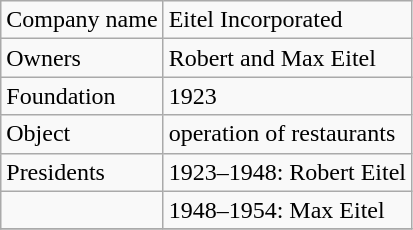<table class="wikitable toptextcells">
<tr>
<td>Company name</td>
<td>Eitel Incorporated</td>
</tr>
<tr>
<td>Owners</td>
<td>Robert and Max Eitel</td>
</tr>
<tr>
<td>Foundation</td>
<td>1923</td>
</tr>
<tr>
<td>Object</td>
<td>operation of restaurants</td>
</tr>
<tr>
<td>Presidents</td>
<td>1923–1948: Robert Eitel</td>
</tr>
<tr>
<td></td>
<td>1948–1954: Max Eitel</td>
</tr>
<tr>
</tr>
</table>
